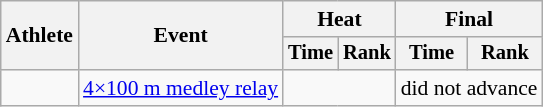<table class="wikitable" style="text-align:center; font-size:90%">
<tr>
<th rowspan=2>Athlete</th>
<th rowspan=2>Event</th>
<th colspan=2>Heat</th>
<th colspan=2>Final</th>
</tr>
<tr style="font-size:95%">
<th>Time</th>
<th>Rank</th>
<th>Time</th>
<th>Rank</th>
</tr>
<tr>
<td align=left></td>
<td align=left><a href='#'>4×100 m medley relay</a></td>
<td colspan=2></td>
<td colspan=2>did not advance</td>
</tr>
</table>
